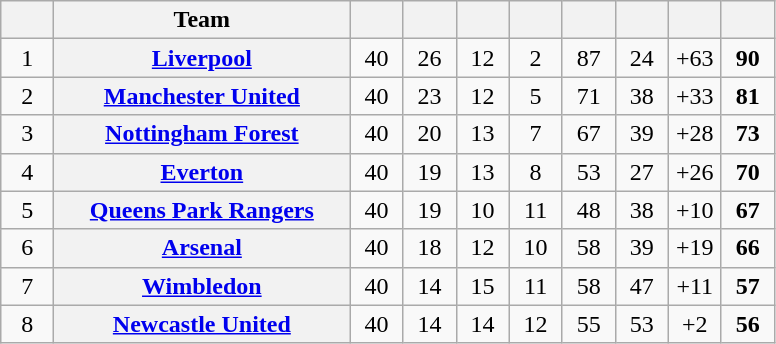<table class="wikitable plainrowheaders" style="text-align: center;float:center">
<tr>
<th width="28"></th>
<th style="width:190px;">Team</th>
<th width="28"></th>
<th width="28"></th>
<th width="28"></th>
<th width="28"></th>
<th width="28"></th>
<th width="28"></th>
<th width="28"></th>
<th width="28"></th>
</tr>
<tr>
<td>1</td>
<th scope=row><a href='#'>Liverpool</a></th>
<td>40</td>
<td>26</td>
<td>12</td>
<td>2</td>
<td>87</td>
<td>24</td>
<td>+63</td>
<td><strong>90</strong></td>
</tr>
<tr>
<td>2</td>
<th scope=row><a href='#'>Manchester United</a></th>
<td>40</td>
<td>23</td>
<td>12</td>
<td>5</td>
<td>71</td>
<td>38</td>
<td>+33</td>
<td><strong>81</strong></td>
</tr>
<tr>
<td>3</td>
<th scope=row><a href='#'>Nottingham Forest</a></th>
<td>40</td>
<td>20</td>
<td>13</td>
<td>7</td>
<td>67</td>
<td>39</td>
<td>+28</td>
<td><strong>73</strong></td>
</tr>
<tr>
<td>4</td>
<th scope=row><a href='#'>Everton</a></th>
<td>40</td>
<td>19</td>
<td>13</td>
<td>8</td>
<td>53</td>
<td>27</td>
<td>+26</td>
<td><strong>70</strong></td>
</tr>
<tr>
<td>5</td>
<th scope=row><a href='#'>Queens Park Rangers</a></th>
<td>40</td>
<td>19</td>
<td>10</td>
<td>11</td>
<td>48</td>
<td>38</td>
<td>+10</td>
<td><strong>67</strong></td>
</tr>
<tr>
<td>6</td>
<th scope=row><a href='#'>Arsenal</a></th>
<td>40</td>
<td>18</td>
<td>12</td>
<td>10</td>
<td>58</td>
<td>39</td>
<td>+19</td>
<td><strong>66</strong></td>
</tr>
<tr>
<td>7</td>
<th scope=row><a href='#'>Wimbledon</a></th>
<td>40</td>
<td>14</td>
<td>15</td>
<td>11</td>
<td>58</td>
<td>47</td>
<td>+11</td>
<td><strong>57</strong></td>
</tr>
<tr>
<td>8</td>
<th scope=row><a href='#'>Newcastle United</a></th>
<td>40</td>
<td>14</td>
<td>14</td>
<td>12</td>
<td>55</td>
<td>53</td>
<td>+2</td>
<td><strong>56</strong></td>
</tr>
</table>
